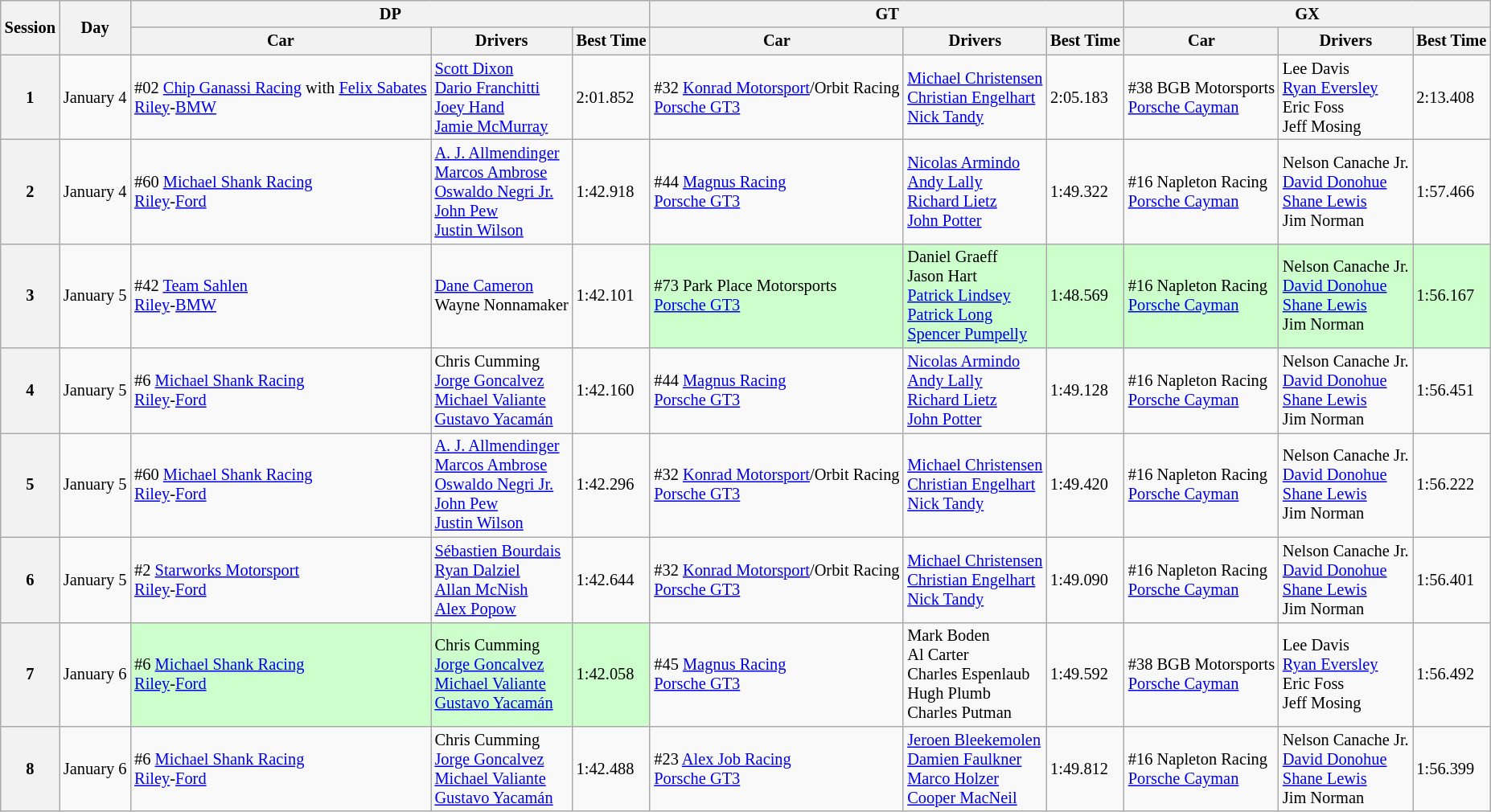<table class="wikitable" style="font-size:85%">
<tr>
<th rowspan=2>Session</th>
<th rowspan=2>Day</th>
<th colspan=3>DP</th>
<th colspan=3>GT</th>
<th colspan=3>GX</th>
</tr>
<tr>
<th>Car</th>
<th>Drivers</th>
<th>Best Time</th>
<th>Car</th>
<th>Drivers</th>
<th>Best Time</th>
<th>Car</th>
<th>Drivers</th>
<th>Best Time</th>
</tr>
<tr>
<th>1</th>
<td>January 4</td>
<td>#02 <a href='#'>Chip Ganassi Racing</a> with <a href='#'>Felix Sabates</a><br><a href='#'>Riley</a>-<a href='#'>BMW</a></td>
<td> <a href='#'>Scott Dixon</a><br> <a href='#'>Dario Franchitti</a><br> <a href='#'>Joey Hand</a><br> <a href='#'>Jamie McMurray</a></td>
<td>2:01.852</td>
<td>#32 <a href='#'>Konrad Motorsport</a>/Orbit Racing<br><a href='#'>Porsche GT3</a></td>
<td> <a href='#'>Michael Christensen</a><br> <a href='#'>Christian Engelhart</a><br> <a href='#'>Nick Tandy</a></td>
<td>2:05.183</td>
<td>#38 BGB Motorsports<br><a href='#'>Porsche Cayman</a></td>
<td> Lee Davis<br> <a href='#'>Ryan Eversley</a><br> Eric Foss<br> Jeff Mosing</td>
<td>2:13.408</td>
</tr>
<tr>
<th>2</th>
<td>January 4</td>
<td>#60 <a href='#'>Michael Shank Racing</a><br><a href='#'>Riley</a>-<a href='#'>Ford</a></td>
<td> <a href='#'>A. J. Allmendinger</a><br> <a href='#'>Marcos Ambrose</a><br> <a href='#'>Oswaldo Negri Jr.</a><br> <a href='#'>John Pew</a><br> <a href='#'>Justin Wilson</a></td>
<td>1:42.918</td>
<td>#44 <a href='#'>Magnus Racing</a><br><a href='#'>Porsche GT3</a></td>
<td> <a href='#'>Nicolas Armindo</a><br> <a href='#'>Andy Lally</a><br> <a href='#'>Richard Lietz</a><br> <a href='#'>John Potter</a></td>
<td>1:49.322</td>
<td>#16 Napleton Racing<br><a href='#'>Porsche Cayman</a></td>
<td> Nelson Canache Jr.<br> <a href='#'>David Donohue</a><br> <a href='#'>Shane Lewis</a><br> Jim Norman</td>
<td>1:57.466</td>
</tr>
<tr>
<th>3</th>
<td>January 5</td>
<td>#42 <a href='#'>Team Sahlen</a><br><a href='#'>Riley</a>-<a href='#'>BMW</a></td>
<td> <a href='#'>Dane Cameron</a><br> Wayne Nonnamaker</td>
<td>1:42.101</td>
<td style="background:#ccffcc;">#73 Park Place Motorsports<br><a href='#'>Porsche GT3</a></td>
<td style="background:#ccffcc;"> Daniel Graeff<br> Jason Hart<br> <a href='#'>Patrick Lindsey</a><br> <a href='#'>Patrick Long</a><br> <a href='#'>Spencer Pumpelly</a></td>
<td style="background:#ccffcc;">1:48.569</td>
<td style="background:#ccffcc;">#16 Napleton Racing<br><a href='#'>Porsche Cayman</a></td>
<td style="background:#ccffcc;"> Nelson Canache Jr.<br> <a href='#'>David Donohue</a><br> <a href='#'>Shane Lewis</a><br> Jim Norman</td>
<td style="background:#ccffcc;">1:56.167</td>
</tr>
<tr>
<th>4</th>
<td>January 5</td>
<td>#6 <a href='#'>Michael Shank Racing</a><br><a href='#'>Riley</a>-<a href='#'>Ford</a></td>
<td> Chris Cumming<br> <a href='#'>Jorge Goncalvez</a><br> <a href='#'>Michael Valiante</a><br> <a href='#'>Gustavo Yacamán</a></td>
<td>1:42.160</td>
<td>#44 <a href='#'>Magnus Racing</a><br><a href='#'>Porsche GT3</a></td>
<td> <a href='#'>Nicolas Armindo</a><br> <a href='#'>Andy Lally</a><br> <a href='#'>Richard Lietz</a><br> <a href='#'>John Potter</a></td>
<td>1:49.128</td>
<td>#16 Napleton Racing<br><a href='#'>Porsche Cayman</a></td>
<td> Nelson Canache Jr.<br> <a href='#'>David Donohue</a><br> <a href='#'>Shane Lewis</a><br> Jim Norman</td>
<td>1:56.451</td>
</tr>
<tr>
<th>5</th>
<td>January 5</td>
<td>#60 <a href='#'>Michael Shank Racing</a><br><a href='#'>Riley</a>-<a href='#'>Ford</a></td>
<td> <a href='#'>A. J. Allmendinger</a><br> <a href='#'>Marcos Ambrose</a><br> <a href='#'>Oswaldo Negri Jr.</a><br> <a href='#'>John Pew</a><br> <a href='#'>Justin Wilson</a></td>
<td>1:42.296</td>
<td>#32 <a href='#'>Konrad Motorsport</a>/Orbit Racing<br><a href='#'>Porsche GT3</a></td>
<td> <a href='#'>Michael Christensen</a><br> <a href='#'>Christian Engelhart</a><br> <a href='#'>Nick Tandy</a></td>
<td>1:49.420</td>
<td>#16 Napleton Racing<br><a href='#'>Porsche Cayman</a></td>
<td> Nelson Canache Jr.<br> <a href='#'>David Donohue</a><br> <a href='#'>Shane Lewis</a><br> Jim Norman</td>
<td>1:56.222</td>
</tr>
<tr>
<th>6</th>
<td>January 5</td>
<td>#2 <a href='#'>Starworks Motorsport</a><br><a href='#'>Riley</a>-<a href='#'>Ford</a></td>
<td> <a href='#'>Sébastien Bourdais</a><br> <a href='#'>Ryan Dalziel</a><br> <a href='#'>Allan McNish</a><br> <a href='#'>Alex Popow</a></td>
<td>1:42.644</td>
<td>#32 <a href='#'>Konrad Motorsport</a>/Orbit Racing<br><a href='#'>Porsche GT3</a></td>
<td> <a href='#'>Michael Christensen</a><br> <a href='#'>Christian Engelhart</a><br> <a href='#'>Nick Tandy</a></td>
<td>1:49.090</td>
<td>#16 Napleton Racing<br><a href='#'>Porsche Cayman</a></td>
<td> Nelson Canache Jr.<br> <a href='#'>David Donohue</a><br> <a href='#'>Shane Lewis</a><br> Jim Norman</td>
<td>1:56.401</td>
</tr>
<tr>
<th>7</th>
<td>January 6</td>
<td style="background:#ccffcc;">#6 <a href='#'>Michael Shank Racing</a><br><a href='#'>Riley</a>-<a href='#'>Ford</a></td>
<td style="background:#ccffcc;"> Chris Cumming<br> <a href='#'>Jorge Goncalvez</a><br> <a href='#'>Michael Valiante</a><br> <a href='#'>Gustavo Yacamán</a></td>
<td style="background:#ccffcc;">1:42.058</td>
<td>#45 <a href='#'>Magnus Racing</a><br><a href='#'>Porsche GT3</a></td>
<td> Mark Boden<br> Al Carter<br> Charles Espenlaub<br> Hugh Plumb<br> Charles Putman</td>
<td>1:49.592</td>
<td>#38 BGB Motorsports<br><a href='#'>Porsche Cayman</a></td>
<td> Lee Davis<br> <a href='#'>Ryan Eversley</a><br> Eric Foss<br> Jeff Mosing</td>
<td>1:56.492</td>
</tr>
<tr>
<th>8</th>
<td>January 6</td>
<td>#6 <a href='#'>Michael Shank Racing</a><br><a href='#'>Riley</a>-<a href='#'>Ford</a></td>
<td> Chris Cumming<br> <a href='#'>Jorge Goncalvez</a><br> <a href='#'>Michael Valiante</a><br> <a href='#'>Gustavo Yacamán</a></td>
<td>1:42.488</td>
<td>#23 <a href='#'>Alex Job Racing</a><br><a href='#'>Porsche GT3</a></td>
<td> <a href='#'>Jeroen Bleekemolen</a><br> <a href='#'>Damien Faulkner</a><br> <a href='#'>Marco Holzer</a><br> <a href='#'>Cooper MacNeil</a></td>
<td>1:49.812</td>
<td>#16 Napleton Racing<br><a href='#'>Porsche Cayman</a></td>
<td> Nelson Canache Jr.<br> <a href='#'>David Donohue</a><br> <a href='#'>Shane Lewis</a><br> Jim Norman</td>
<td>1:56.399</td>
</tr>
</table>
